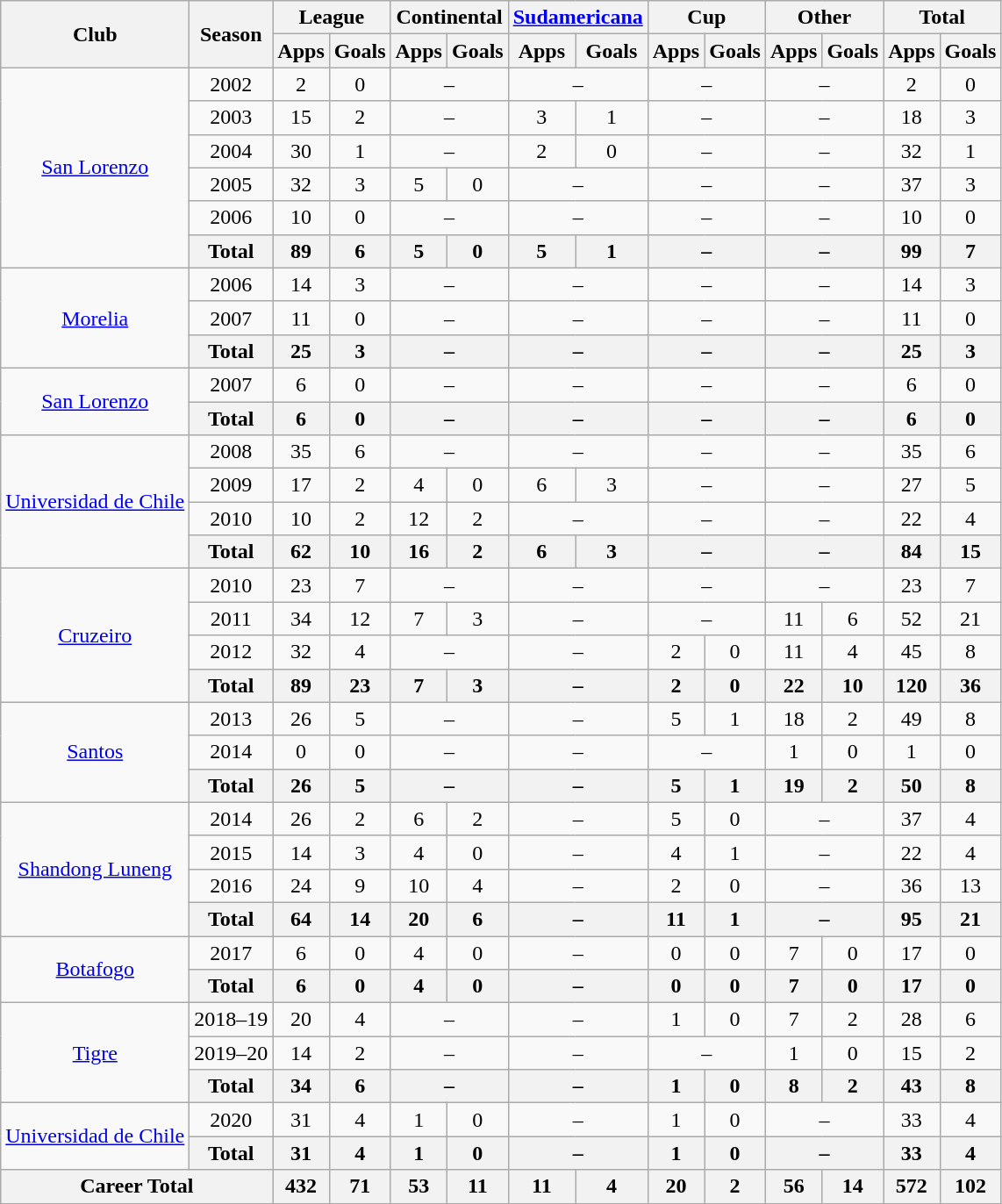<table class="wikitable" style="text-align: center;">
<tr>
<th rowspan="2">Club</th>
<th rowspan="2">Season</th>
<th colspan="2">League</th>
<th colspan="2">Continental</th>
<th colspan="2"><a href='#'>Sudamericana</a></th>
<th colspan="2">Cup</th>
<th colspan="2">Other</th>
<th colspan="2">Total</th>
</tr>
<tr>
<th>Apps</th>
<th>Goals</th>
<th>Apps</th>
<th>Goals</th>
<th>Apps</th>
<th>Goals</th>
<th>Apps</th>
<th>Goals</th>
<th>Apps</th>
<th>Goals</th>
<th>Apps</th>
<th>Goals</th>
</tr>
<tr>
<td rowspan="6"><a href='#'>San Lorenzo</a></td>
<td>2002</td>
<td>2</td>
<td>0</td>
<td colspan=2>–</td>
<td colspan=2>–</td>
<td colspan=2>–</td>
<td colspan=2>–</td>
<td>2</td>
<td>0</td>
</tr>
<tr>
<td>2003</td>
<td>15</td>
<td>2</td>
<td colspan=2>–</td>
<td>3</td>
<td>1</td>
<td colspan=2>–</td>
<td colspan=2>–</td>
<td>18</td>
<td>3</td>
</tr>
<tr>
<td>2004</td>
<td>30</td>
<td>1</td>
<td colspan=2>–</td>
<td>2</td>
<td>0</td>
<td colspan=2>–</td>
<td colspan=2>–</td>
<td>32</td>
<td>1</td>
</tr>
<tr>
<td>2005</td>
<td>32</td>
<td>3</td>
<td>5</td>
<td>0</td>
<td colspan=2>–</td>
<td colspan=2>–</td>
<td colspan=2>–</td>
<td>37</td>
<td>3</td>
</tr>
<tr>
<td>2006</td>
<td>10</td>
<td>0</td>
<td colspan=2>–</td>
<td colspan=2>–</td>
<td colspan=2>–</td>
<td colspan=2>–</td>
<td>10</td>
<td>0</td>
</tr>
<tr>
<th>Total</th>
<th>89</th>
<th>6</th>
<th>5</th>
<th>0</th>
<th>5</th>
<th>1</th>
<th colspan=2>–</th>
<th colspan=2>–</th>
<th>99</th>
<th>7</th>
</tr>
<tr>
<td rowspan="3"><a href='#'>Morelia</a></td>
<td>2006</td>
<td>14</td>
<td>3</td>
<td colspan=2>–</td>
<td colspan=2>–</td>
<td colspan=2>–</td>
<td colspan=2>–</td>
<td>14</td>
<td>3</td>
</tr>
<tr>
<td>2007</td>
<td>11</td>
<td>0</td>
<td colspan=2>–</td>
<td colspan=2>–</td>
<td colspan=2>–</td>
<td colspan=2>–</td>
<td>11</td>
<td>0</td>
</tr>
<tr>
<th>Total</th>
<th>25</th>
<th>3</th>
<th colspan=2>–</th>
<th colspan=2>–</th>
<th colspan=2>–</th>
<th colspan=2>–</th>
<th>25</th>
<th>3</th>
</tr>
<tr>
<td rowspan="2"><a href='#'>San Lorenzo</a></td>
<td>2007</td>
<td>6</td>
<td>0</td>
<td colspan=2>–</td>
<td colspan=2>–</td>
<td colspan=2>–</td>
<td colspan=2>–</td>
<td>6</td>
<td>0</td>
</tr>
<tr>
<th>Total</th>
<th>6</th>
<th>0</th>
<th colspan=2>–</th>
<th colspan=2>–</th>
<th colspan=2>–</th>
<th colspan=2>–</th>
<th>6</th>
<th>0</th>
</tr>
<tr>
<td rowspan="4"><a href='#'>Universidad de Chile</a></td>
<td>2008</td>
<td>35</td>
<td>6</td>
<td colspan=2>–</td>
<td colspan=2>–</td>
<td colspan=2>–</td>
<td colspan=2>–</td>
<td>35</td>
<td>6</td>
</tr>
<tr>
<td>2009</td>
<td>17</td>
<td>2</td>
<td>4</td>
<td>0</td>
<td>6</td>
<td>3</td>
<td colspan=2>–</td>
<td colspan=2>–</td>
<td>27</td>
<td>5</td>
</tr>
<tr>
<td>2010</td>
<td>10</td>
<td>2</td>
<td>12</td>
<td>2</td>
<td colspan=2>–</td>
<td colspan=2>–</td>
<td colspan=2>–</td>
<td>22</td>
<td>4</td>
</tr>
<tr>
<th>Total</th>
<th>62</th>
<th>10</th>
<th>16</th>
<th>2</th>
<th>6</th>
<th>3</th>
<th colspan=2>–</th>
<th colspan=2>–</th>
<th>84</th>
<th>15</th>
</tr>
<tr>
<td rowspan="4"><a href='#'>Cruzeiro</a></td>
<td>2010</td>
<td>23</td>
<td>7</td>
<td colspan=2>–</td>
<td colspan=2>–</td>
<td colspan=2>–</td>
<td colspan=2>–</td>
<td>23</td>
<td>7</td>
</tr>
<tr>
<td>2011</td>
<td>34</td>
<td>12</td>
<td>7</td>
<td>3</td>
<td colspan=2>–</td>
<td colspan=2>–</td>
<td>11</td>
<td>6</td>
<td>52</td>
<td>21</td>
</tr>
<tr>
<td>2012</td>
<td>32</td>
<td>4</td>
<td colspan=2>–</td>
<td colspan=2>–</td>
<td>2</td>
<td>0</td>
<td>11</td>
<td>4</td>
<td>45</td>
<td>8</td>
</tr>
<tr>
<th>Total</th>
<th>89</th>
<th>23</th>
<th>7</th>
<th>3</th>
<th colspan=2>–</th>
<th>2</th>
<th>0</th>
<th>22</th>
<th>10</th>
<th>120</th>
<th>36</th>
</tr>
<tr>
<td rowspan="3"><a href='#'>Santos</a></td>
<td>2013</td>
<td>26</td>
<td>5</td>
<td colspan=2>–</td>
<td colspan=2>–</td>
<td>5</td>
<td>1</td>
<td>18</td>
<td>2</td>
<td>49</td>
<td>8</td>
</tr>
<tr>
<td>2014</td>
<td>0</td>
<td>0</td>
<td colspan=2>–</td>
<td colspan=2>–</td>
<td colspan=2>–</td>
<td>1</td>
<td>0</td>
<td>1</td>
<td>0</td>
</tr>
<tr>
<th>Total</th>
<th>26</th>
<th>5</th>
<th colspan=2>–</th>
<th colspan=2>–</th>
<th>5</th>
<th>1</th>
<th>19</th>
<th>2</th>
<th>50</th>
<th>8</th>
</tr>
<tr>
<td rowspan="4"><a href='#'>Shandong Luneng</a></td>
<td>2014</td>
<td>26</td>
<td>2</td>
<td>6</td>
<td>2</td>
<td colspan=2>–</td>
<td>5</td>
<td>0</td>
<td colspan=2>–</td>
<td>37</td>
<td>4</td>
</tr>
<tr>
<td>2015</td>
<td>14</td>
<td>3</td>
<td>4</td>
<td>0</td>
<td colspan=2>–</td>
<td>4</td>
<td>1</td>
<td colspan=2>–</td>
<td>22</td>
<td>4</td>
</tr>
<tr>
<td>2016</td>
<td>24</td>
<td>9</td>
<td>10</td>
<td>4</td>
<td colspan=2>–</td>
<td>2</td>
<td>0</td>
<td colspan=2>–</td>
<td>36</td>
<td>13</td>
</tr>
<tr>
<th>Total</th>
<th>64</th>
<th>14</th>
<th>20</th>
<th>6</th>
<th colspan=2>–</th>
<th>11</th>
<th>1</th>
<th colspan=2>–</th>
<th>95</th>
<th>21</th>
</tr>
<tr>
<td rowspan="2"><a href='#'>Botafogo</a></td>
<td>2017</td>
<td>6</td>
<td>0</td>
<td>4</td>
<td>0</td>
<td colspan=2>–</td>
<td>0</td>
<td>0</td>
<td>7</td>
<td>0</td>
<td>17</td>
<td>0</td>
</tr>
<tr>
<th>Total</th>
<th>6</th>
<th>0</th>
<th>4</th>
<th>0</th>
<th colspan=2>–</th>
<th>0</th>
<th>0</th>
<th>7</th>
<th>0</th>
<th>17</th>
<th>0</th>
</tr>
<tr>
<td rowspan="3"><a href='#'>Tigre</a></td>
<td>2018–19</td>
<td>20</td>
<td>4</td>
<td colspan=2>–</td>
<td colspan=2>–</td>
<td>1</td>
<td>0</td>
<td>7</td>
<td>2</td>
<td>28</td>
<td>6</td>
</tr>
<tr>
<td>2019–20</td>
<td>14</td>
<td>2</td>
<td colspan=2>–</td>
<td colspan=2>–</td>
<td colspan=2>–</td>
<td>1</td>
<td>0</td>
<td>15</td>
<td>2</td>
</tr>
<tr>
<th>Total</th>
<th>34</th>
<th>6</th>
<th colspan=2>–</th>
<th colspan=2>–</th>
<th>1</th>
<th>0</th>
<th>8</th>
<th>2</th>
<th>43</th>
<th>8</th>
</tr>
<tr>
<td rowspan="2"><a href='#'>Universidad de Chile</a></td>
<td>2020</td>
<td>31</td>
<td>4</td>
<td>1</td>
<td>0</td>
<td colspan=2>–</td>
<td>1</td>
<td>0</td>
<td colspan=2>–</td>
<td>33</td>
<td>4</td>
</tr>
<tr>
<th>Total</th>
<th>31</th>
<th>4</th>
<th>1</th>
<th>0</th>
<th colspan=2>–</th>
<th>1</th>
<th>0</th>
<th colspan=2>–</th>
<th>33</th>
<th>4</th>
</tr>
<tr>
<th colspan="2">Career Total</th>
<th>432</th>
<th>71</th>
<th>53</th>
<th>11</th>
<th>11</th>
<th>4</th>
<th>20</th>
<th>2</th>
<th>56</th>
<th>14</th>
<th>572</th>
<th>102</th>
</tr>
</table>
